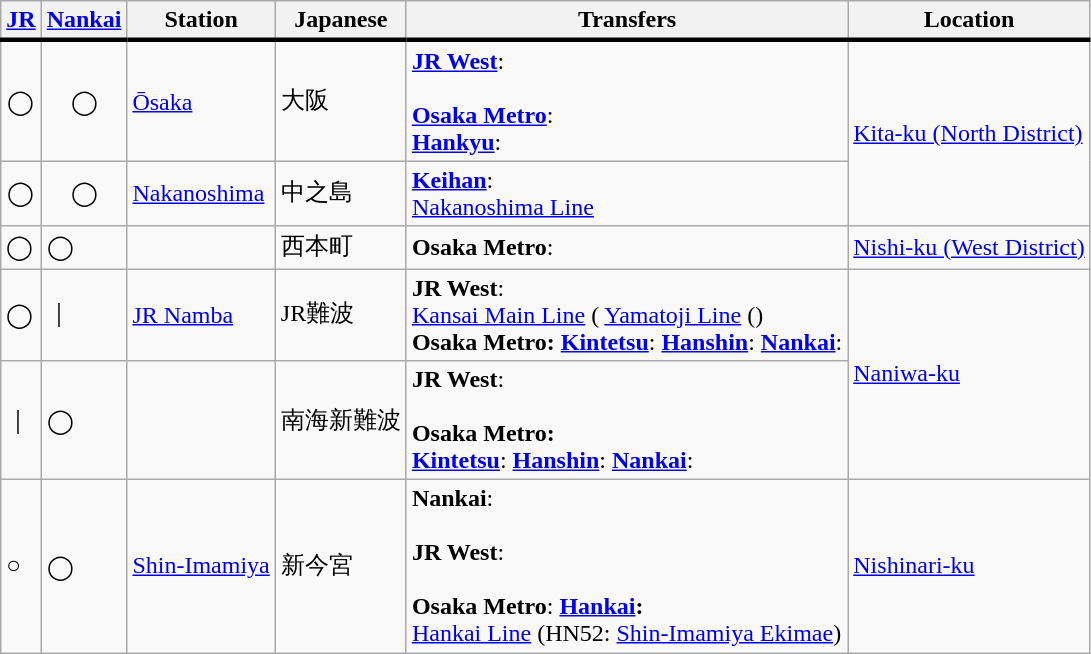<table class="wikitable">
<tr>
<th style="border-bottom:solid 3px ;"><a href='#'>JR</a></th>
<th style="border-bottom:solid 3px ;"><a href='#'>Nankai</a></th>
<th style="border-bottom:solid 3px ;">Station</th>
<th style="border-bottom:solid 3px ;">Japanese</th>
<th style="border-bottom:solid 3px ;">Transfers</th>
<th style="border-bottom:solid 3px ;">Location</th>
</tr>
<tr>
<td style="text-align:center;">◯</td>
<td style="text-align:center;">◯</td>
<td><a href='#'>Ōsaka</a></td>
<td>大阪</td>
<td><strong><a href='#'>JR West</a></strong>:<br><br><strong><a href='#'>Osaka Metro</a></strong>:
<br><a href='#'><strong>Hankyu</strong></a>:
</td>
<td rowspan="2"><a href='#'>Kita-ku (North District)</a></td>
</tr>
<tr>
<td style="text-align:center;">◯</td>
<td style="text-align:center;">◯</td>
<td><a href='#'>Nakanoshima</a></td>
<td>中之島</td>
<td><a href='#'><strong>Keihan</strong></a>:<br> <a href='#'>Nakanoshima Line</a></td>
</tr>
<tr>
<td>◯</td>
<td>◯</td>
<td></td>
<td>西本町</td>
<td><strong>Osaka Metro</strong>:<br></td>
<td><a href='#'>Nishi-ku (West District)</a></td>
</tr>
<tr>
<td>◯</td>
<td>｜</td>
<td><a href='#'>JR Namba</a></td>
<td>JR難波</td>
<td><strong>JR West</strong>:<br><a href='#'>Kansai Main Line</a> (  <a href='#'>Yamatoji Line</a> (<a href='#'></a>)<br><strong>Osaka Metro:</strong>

<a href='#'><strong>Kintetsu</strong></a>:

<a href='#'><strong>Hanshin</strong></a>:

<strong><a href='#'>Nankai</a></strong>:
</td>
<td rowspan="2"><a href='#'>Naniwa-ku</a></td>
</tr>
<tr>
<td>｜</td>
<td>◯</td>
<td></td>
<td>南海新難波</td>
<td><strong>JR West</strong>:<br><br><strong>Osaka Metro:</strong>
<br><a href='#'><strong>Kintetsu</strong></a>:

<a href='#'><strong>Hanshin</strong></a>:

<strong><a href='#'>Nankai</a></strong>:
</td>
</tr>
<tr>
<td>○</td>
<td>◯</td>
<td><a href='#'>Shin-Imamiya</a></td>
<td>新今宮</td>
<td><strong>Nankai</strong>:<br><br><strong>JR West</strong>:<br><br><strong>Osaka Metro</strong>:

<strong><a href='#'>Hankai</a>:</strong><br> <a href='#'>Hankai Line</a> (HN52: <a href='#'>Shin-Imamiya Ekimae</a>)</td>
<td><a href='#'>Nishinari-ku</a></td>
</tr>
</table>
